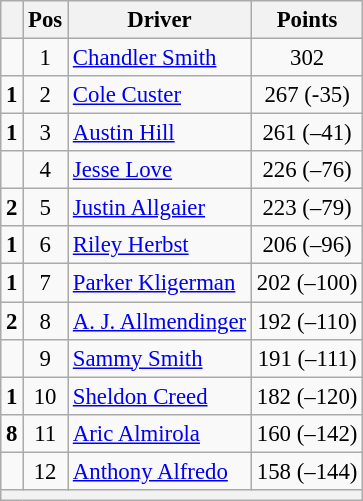<table class="wikitable" style="font-size: 95%;">
<tr>
<th></th>
<th>Pos</th>
<th>Driver</th>
<th>Points</th>
</tr>
<tr>
<td align="left"></td>
<td style="text-align:center;">1</td>
<td><a href='#'>Chandler Smith</a></td>
<td style="text-align:center;">302</td>
</tr>
<tr>
<td align="left"> <strong>1</strong></td>
<td style="text-align:center;">2</td>
<td><a href='#'>Cole Custer</a></td>
<td style="text-align:center;">267 (-35)</td>
</tr>
<tr>
<td align="left"> <strong>1</strong></td>
<td style="text-align:center;">3</td>
<td><a href='#'>Austin Hill</a></td>
<td style="text-align:center;">261 (–41)</td>
</tr>
<tr>
<td align="left"></td>
<td style="text-align:center;">4</td>
<td><a href='#'>Jesse Love</a></td>
<td style="text-align:center;">226 (–76)</td>
</tr>
<tr>
<td align="left"> <strong>2</strong></td>
<td style="text-align:center;">5</td>
<td><a href='#'>Justin Allgaier</a></td>
<td style="text-align:center;">223 (–79)</td>
</tr>
<tr>
<td align="left"> <strong>1</strong></td>
<td style="text-align:center;">6</td>
<td><a href='#'>Riley Herbst</a></td>
<td style="text-align:center;">206 (–96)</td>
</tr>
<tr>
<td align="left"> <strong>1</strong></td>
<td style="text-align:center;">7</td>
<td><a href='#'>Parker Kligerman</a></td>
<td style="text-align:center;">202 (–100)</td>
</tr>
<tr>
<td align="left"> <strong>2</strong></td>
<td style="text-align:center;">8</td>
<td><a href='#'>A. J. Allmendinger</a></td>
<td style="text-align:center;">192 (–110)</td>
</tr>
<tr>
<td align="left"></td>
<td style="text-align:center;">9</td>
<td><a href='#'>Sammy Smith</a></td>
<td style="text-align:center;">191 (–111)</td>
</tr>
<tr>
<td align="left"> <strong>1</strong></td>
<td style="text-align:center;">10</td>
<td><a href='#'>Sheldon Creed</a></td>
<td style="text-align:center;">182 (–120)</td>
</tr>
<tr>
<td align="left"> <strong>8</strong></td>
<td style="text-align:center;">11</td>
<td><a href='#'>Aric Almirola</a></td>
<td style="text-align:center;">160 (–142)</td>
</tr>
<tr>
<td align="left"></td>
<td style="text-align:center;">12</td>
<td><a href='#'>Anthony Alfredo</a></td>
<td style="text-align:center;">158 (–144)</td>
</tr>
<tr class="sortbottom">
<th colspan="9"></th>
</tr>
</table>
